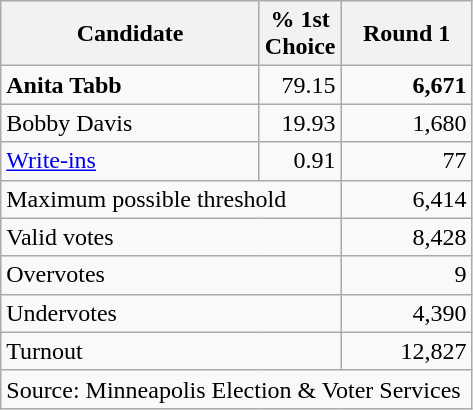<table class="wikitable">
<tr>
<th style="width:165px">Candidate</th>
<th>% 1st<br>Choice</th>
<th style="width:80px">Round 1</th>
</tr>
<tr>
<td><strong>Anita Tabb</strong></td>
<td align="right">79.15</td>
<td align="right"><strong>6,671</strong></td>
</tr>
<tr>
<td>Bobby Davis</td>
<td align="right">19.93</td>
<td align="right">1,680</td>
</tr>
<tr>
<td><a href='#'>Write-ins</a></td>
<td align="right">0.91</td>
<td align="right">77</td>
</tr>
<tr>
<td colspan="2">Maximum possible threshold</td>
<td align="right">6,414</td>
</tr>
<tr>
<td colspan="2">Valid votes</td>
<td align="right">8,428</td>
</tr>
<tr>
<td colspan="2">Overvotes</td>
<td align="right">9</td>
</tr>
<tr>
<td colspan="2">Undervotes</td>
<td align="right">4,390</td>
</tr>
<tr>
<td colspan="2">Turnout</td>
<td align="right">12,827</td>
</tr>
<tr>
<td colspan="3">Source: Minneapolis Election & Voter Services</td>
</tr>
</table>
